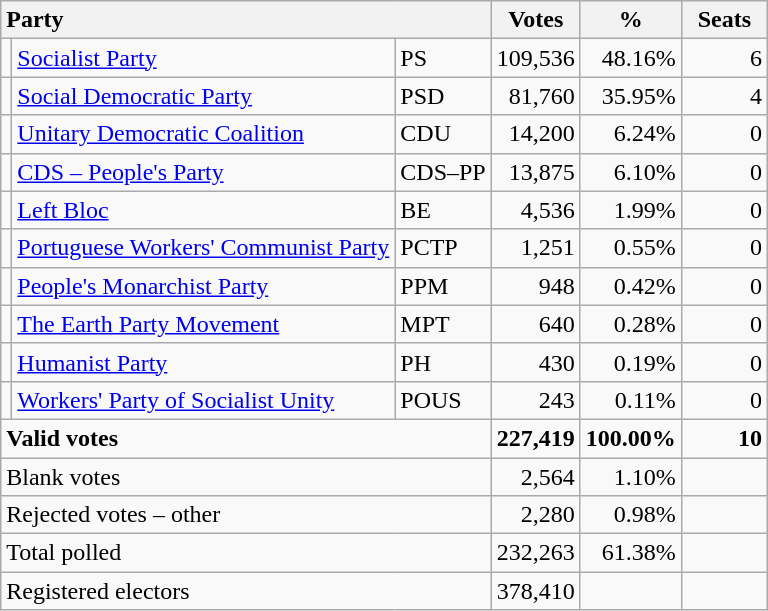<table class="wikitable" border="1" style="text-align:right;">
<tr>
<th style="text-align:left;" colspan=3>Party</th>
<th align=center width="50">Votes</th>
<th align=center width="50">%</th>
<th align=center width="50">Seats</th>
</tr>
<tr>
<td></td>
<td align=left><a href='#'>Socialist Party</a></td>
<td align=left>PS</td>
<td>109,536</td>
<td>48.16%</td>
<td>6</td>
</tr>
<tr>
<td></td>
<td align=left><a href='#'>Social Democratic Party</a></td>
<td align=left>PSD</td>
<td>81,760</td>
<td>35.95%</td>
<td>4</td>
</tr>
<tr>
<td></td>
<td align=left style="white-space: nowrap;"><a href='#'>Unitary Democratic Coalition</a></td>
<td align=left>CDU</td>
<td>14,200</td>
<td>6.24%</td>
<td>0</td>
</tr>
<tr>
<td></td>
<td align=left><a href='#'>CDS – People's Party</a></td>
<td align=left style="white-space: nowrap;">CDS–PP</td>
<td>13,875</td>
<td>6.10%</td>
<td>0</td>
</tr>
<tr>
<td></td>
<td align=left><a href='#'>Left Bloc</a></td>
<td align=left>BE</td>
<td>4,536</td>
<td>1.99%</td>
<td>0</td>
</tr>
<tr>
<td></td>
<td align=left><a href='#'>Portuguese Workers' Communist Party</a></td>
<td align=left>PCTP</td>
<td>1,251</td>
<td>0.55%</td>
<td>0</td>
</tr>
<tr>
<td></td>
<td align=left><a href='#'>People's Monarchist Party</a></td>
<td align=left>PPM</td>
<td>948</td>
<td>0.42%</td>
<td>0</td>
</tr>
<tr>
<td></td>
<td align=left><a href='#'>The Earth Party Movement</a></td>
<td align=left>MPT</td>
<td>640</td>
<td>0.28%</td>
<td>0</td>
</tr>
<tr>
<td></td>
<td align=left><a href='#'>Humanist Party</a></td>
<td align=left>PH</td>
<td>430</td>
<td>0.19%</td>
<td>0</td>
</tr>
<tr>
<td></td>
<td align=left><a href='#'>Workers' Party of Socialist Unity</a></td>
<td align=left>POUS</td>
<td>243</td>
<td>0.11%</td>
<td>0</td>
</tr>
<tr style="font-weight:bold">
<td align=left colspan=3>Valid votes</td>
<td>227,419</td>
<td>100.00%</td>
<td>10</td>
</tr>
<tr>
<td align=left colspan=3>Blank votes</td>
<td>2,564</td>
<td>1.10%</td>
<td></td>
</tr>
<tr>
<td align=left colspan=3>Rejected votes – other</td>
<td>2,280</td>
<td>0.98%</td>
<td></td>
</tr>
<tr>
<td align=left colspan=3>Total polled</td>
<td>232,263</td>
<td>61.38%</td>
<td></td>
</tr>
<tr>
<td align=left colspan=3>Registered electors</td>
<td>378,410</td>
<td></td>
<td></td>
</tr>
</table>
